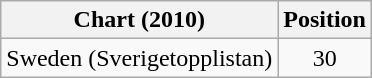<table class="wikitable">
<tr>
<th>Chart (2010)</th>
<th>Position</th>
</tr>
<tr>
<td>Sweden (Sverigetopplistan)</td>
<td align="center">30</td>
</tr>
</table>
